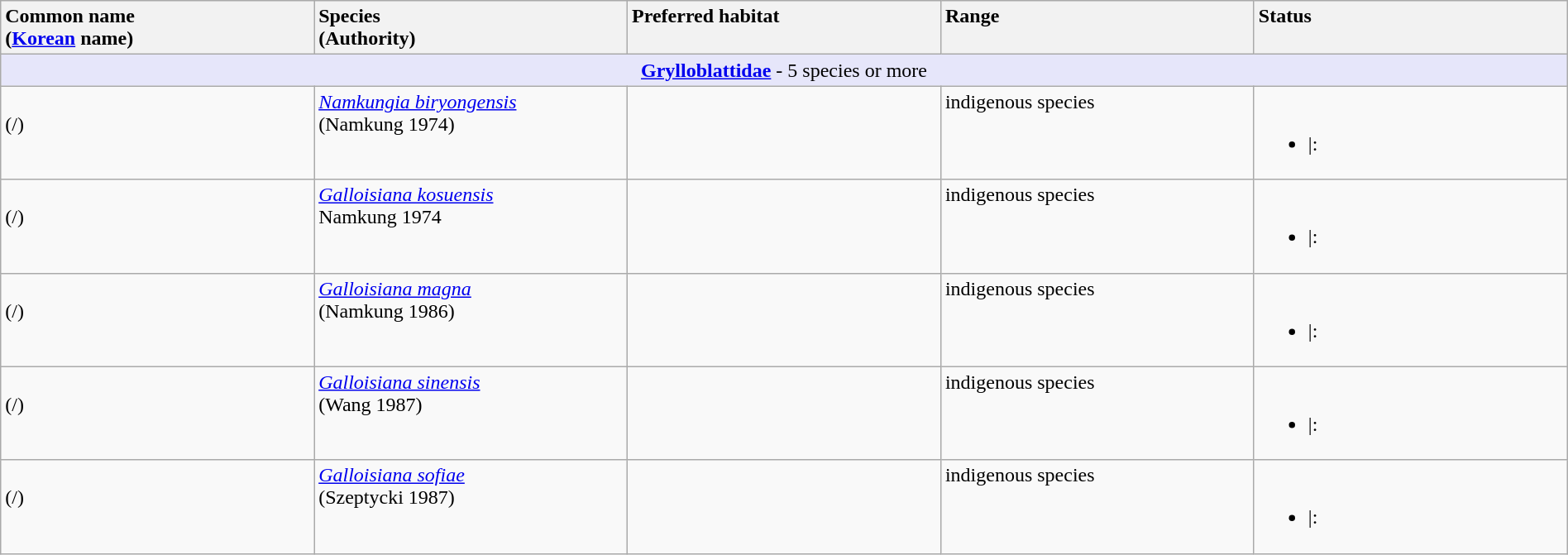<table width=100% class="wikitable">
<tr valign="top" bgcolor="">
<th width=20% style="text-align:left">Common name<br>(<a href='#'>Korean</a> name)</th>
<th width=20% style="text-align:left">Species<br>(Authority)</th>
<th width=20% style="text-align:left">Preferred habitat</th>
<th width=20% style="text-align:left">Range</th>
<th width=20% style="text-align:left">Status</th>
</tr>
<tr>
<td colspan=5 style="background:lavender;text-align:center;"><strong><a href='#'>Grylloblattidae</a></strong> - 5 species or more</td>
</tr>
<tr valign="top">
<td><br>(/)</td>
<td><em><a href='#'>Namkungia biryongensis</a></em><br>(Namkung 1974)</td>
<td></td>
<td>indigenous species</td>
<td><br><ul><li>|:</li></ul></td>
</tr>
<tr valign="top">
<td><br>(/)</td>
<td><em><a href='#'>Galloisiana kosuensis</a></em><br>Namkung 1974</td>
<td></td>
<td>indigenous species</td>
<td><br><ul><li>|:</li></ul></td>
</tr>
<tr valign="top">
<td><br>(/)</td>
<td><em><a href='#'>Galloisiana magna</a></em><br>(Namkung 1986)</td>
<td></td>
<td>indigenous species</td>
<td><br><ul><li>|:</li></ul></td>
</tr>
<tr valign="top">
<td><br>(/)</td>
<td><em><a href='#'>Galloisiana sinensis</a></em><br>(Wang 1987)</td>
<td></td>
<td>indigenous species</td>
<td><br><ul><li>|:</li></ul></td>
</tr>
<tr valign="top">
<td><br>(/)</td>
<td><em><a href='#'>Galloisiana sofiae</a></em><br>(Szeptycki 1987)</td>
<td></td>
<td>indigenous species</td>
<td><br><ul><li>|:</li></ul></td>
</tr>
</table>
